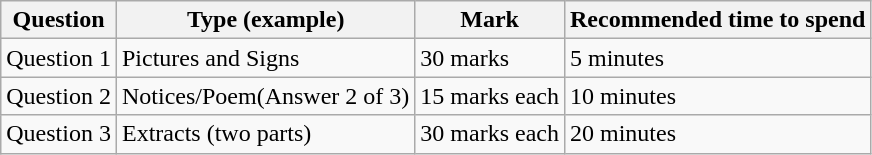<table class="wikitable">
<tr>
<th>Question</th>
<th>Type (example)</th>
<th>Mark</th>
<th>Recommended time to spend</th>
</tr>
<tr>
<td>Question 1</td>
<td>Pictures and Signs</td>
<td>30 marks</td>
<td>5 minutes</td>
</tr>
<tr>
<td>Question 2</td>
<td>Notices/Poem(Answer 2 of 3)</td>
<td>15 marks each</td>
<td>10 minutes</td>
</tr>
<tr>
<td>Question 3</td>
<td>Extracts (two parts)</td>
<td>30 marks each</td>
<td>20 minutes</td>
</tr>
</table>
